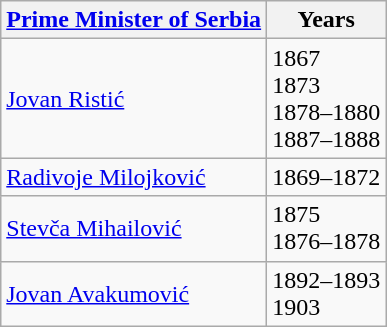<table class=wikitable>
<tr>
<th><a href='#'>Prime Minister of Serbia</a></th>
<th>Years</th>
</tr>
<tr>
<td><a href='#'>Jovan Ristić</a></td>
<td>1867<br>1873<br>1878–1880<br>1887–1888</td>
</tr>
<tr>
<td><a href='#'>Radivoje Milojković</a></td>
<td>1869–1872</td>
</tr>
<tr>
<td><a href='#'>Stevča Mihailović</a></td>
<td>1875<br>1876–1878</td>
</tr>
<tr>
<td><a href='#'>Jovan Avakumović</a></td>
<td>1892–1893<br>1903</td>
</tr>
</table>
